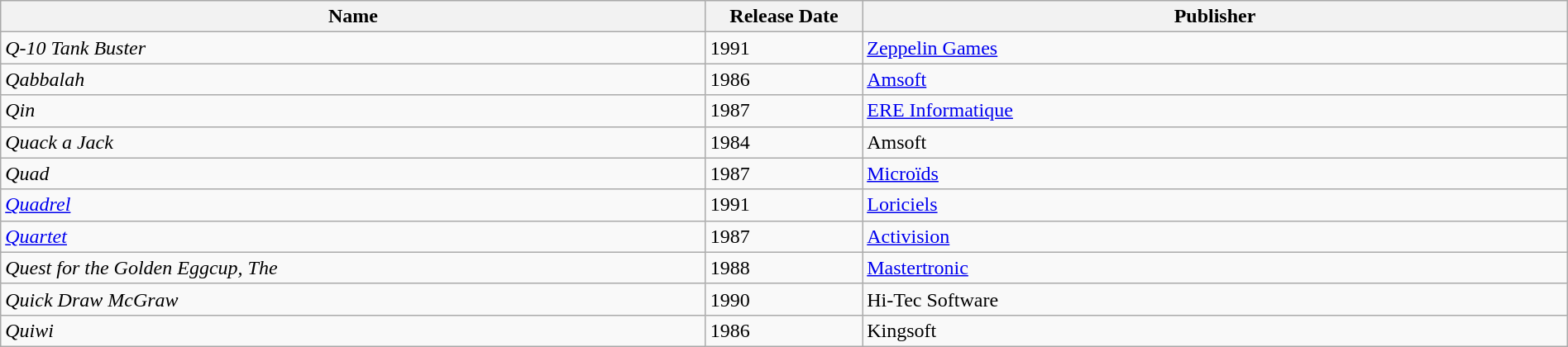<table class="wikitable sortable" style="width:100%;">
<tr>
<th style="width:45%;">Name</th>
<th style="width:10%;">Release Date</th>
<th style="width:45%;">Publisher</th>
</tr>
<tr>
<td><em>Q-10 Tank Buster</em></td>
<td>1991</td>
<td><a href='#'>Zeppelin Games</a></td>
</tr>
<tr>
<td><em>Qabbalah</em></td>
<td>1986</td>
<td><a href='#'>Amsoft</a></td>
</tr>
<tr>
<td><em>Qin</em></td>
<td>1987</td>
<td><a href='#'>ERE Informatique</a></td>
</tr>
<tr>
<td><em>Quack a Jack</em></td>
<td>1984</td>
<td>Amsoft</td>
</tr>
<tr>
<td><em>Quad</em></td>
<td>1987</td>
<td><a href='#'>Microïds</a></td>
</tr>
<tr>
<td><em><a href='#'>Quadrel</a></em></td>
<td>1991</td>
<td><a href='#'>Loriciels</a></td>
</tr>
<tr>
<td><em><a href='#'>Quartet</a></em></td>
<td>1987</td>
<td><a href='#'>Activision</a></td>
</tr>
<tr>
<td><em>Quest for the Golden Eggcup, The</em></td>
<td>1988</td>
<td><a href='#'>Mastertronic</a></td>
</tr>
<tr>
<td><em>Quick Draw McGraw</em></td>
<td>1990</td>
<td>Hi-Tec Software</td>
</tr>
<tr>
<td><em>Quiwi</em></td>
<td>1986</td>
<td>Kingsoft</td>
</tr>
</table>
